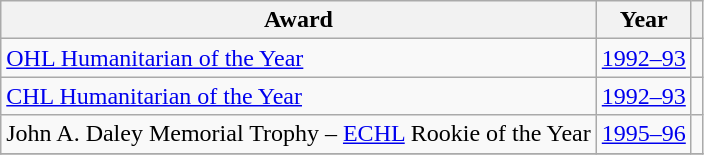<table class="wikitable">
<tr>
<th>Award</th>
<th>Year</th>
<th></th>
</tr>
<tr>
<td><a href='#'>OHL Humanitarian of the Year</a></td>
<td><a href='#'>1992–93</a></td>
<td></td>
</tr>
<tr>
<td><a href='#'>CHL Humanitarian of the Year</a></td>
<td><a href='#'>1992–93</a></td>
<td></td>
</tr>
<tr>
<td>John A. Daley Memorial Trophy – <a href='#'>ECHL</a> Rookie of the Year</td>
<td><a href='#'>1995–96</a></td>
<td></td>
</tr>
<tr>
</tr>
</table>
